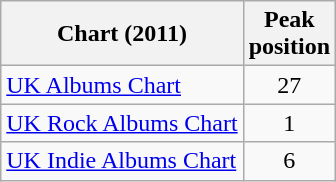<table class="wikitable sortable">
<tr>
<th style="text-align:center;">Chart (2011)</th>
<th style="text-align:center;">Peak<br>position</th>
</tr>
<tr>
<td align="left"><a href='#'>UK Albums Chart</a></td>
<td style="text-align:center;">27</td>
</tr>
<tr>
<td align="left"><a href='#'>UK Rock Albums Chart</a></td>
<td style="text-align:center;">1</td>
</tr>
<tr>
<td align="left"><a href='#'>UK Indie Albums Chart</a></td>
<td style="text-align:center;">6</td>
</tr>
</table>
